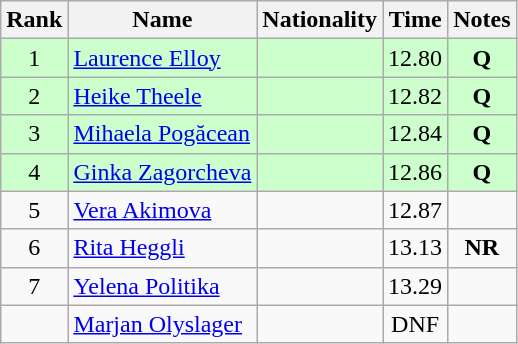<table class="wikitable sortable" style="text-align:center">
<tr>
<th>Rank</th>
<th>Name</th>
<th>Nationality</th>
<th>Time</th>
<th>Notes</th>
</tr>
<tr bgcolor=ccffcc>
<td>1</td>
<td align=left><a href='#'>Laurence Elloy</a></td>
<td align=left></td>
<td>12.80</td>
<td><strong>Q</strong></td>
</tr>
<tr bgcolor=ccffcc>
<td>2</td>
<td align=left><a href='#'>Heike Theele</a></td>
<td align=left></td>
<td>12.82</td>
<td><strong>Q</strong></td>
</tr>
<tr bgcolor=ccffcc>
<td>3</td>
<td align=left><a href='#'>Mihaela Pogăcean</a></td>
<td align=left></td>
<td>12.84</td>
<td><strong>Q</strong></td>
</tr>
<tr bgcolor=ccffcc>
<td>4</td>
<td align=left><a href='#'>Ginka Zagorcheva</a></td>
<td align=left></td>
<td>12.86</td>
<td><strong>Q</strong></td>
</tr>
<tr>
<td>5</td>
<td align=left><a href='#'>Vera Akimova</a></td>
<td align=left></td>
<td>12.87</td>
<td></td>
</tr>
<tr>
<td>6</td>
<td align=left><a href='#'>Rita Heggli</a></td>
<td align=left></td>
<td>13.13</td>
<td><strong>NR</strong></td>
</tr>
<tr>
<td>7</td>
<td align=left><a href='#'>Yelena Politika</a></td>
<td align=left></td>
<td>13.29</td>
<td></td>
</tr>
<tr>
<td></td>
<td align=left><a href='#'>Marjan Olyslager</a></td>
<td align=left></td>
<td>DNF</td>
<td></td>
</tr>
</table>
